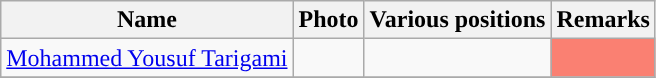<table class="wikitable sortable" style="text-align:center">
<tr>
<th Style="background-color:">Name</th>
<th Style="background-color:">Photo</th>
<th Style="background-color:">Various positions</th>
<th Style="background-color:">Remarks</th>
</tr>
<tr>
<td><a href='#'>Mohammed Yousuf Tarigami</a></td>
<td></td>
<td></td>
<td bgcolor = Salmon></td>
</tr>
<tr>
</tr>
</table>
